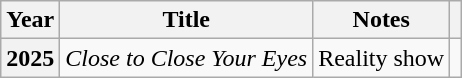<table class="wikitable plainrowheaders">
<tr>
<th scope="col">Year</th>
<th scope="col">Title</th>
<th scope="col" class="unsortable">Notes</th>
<th scope="col" class="unsortable"></th>
</tr>
<tr>
<th scope="row">2025</th>
<td><em>Close to Close Your Eyes</em></td>
<td>Reality show</td>
<td style="text-align:center"></td>
</tr>
</table>
